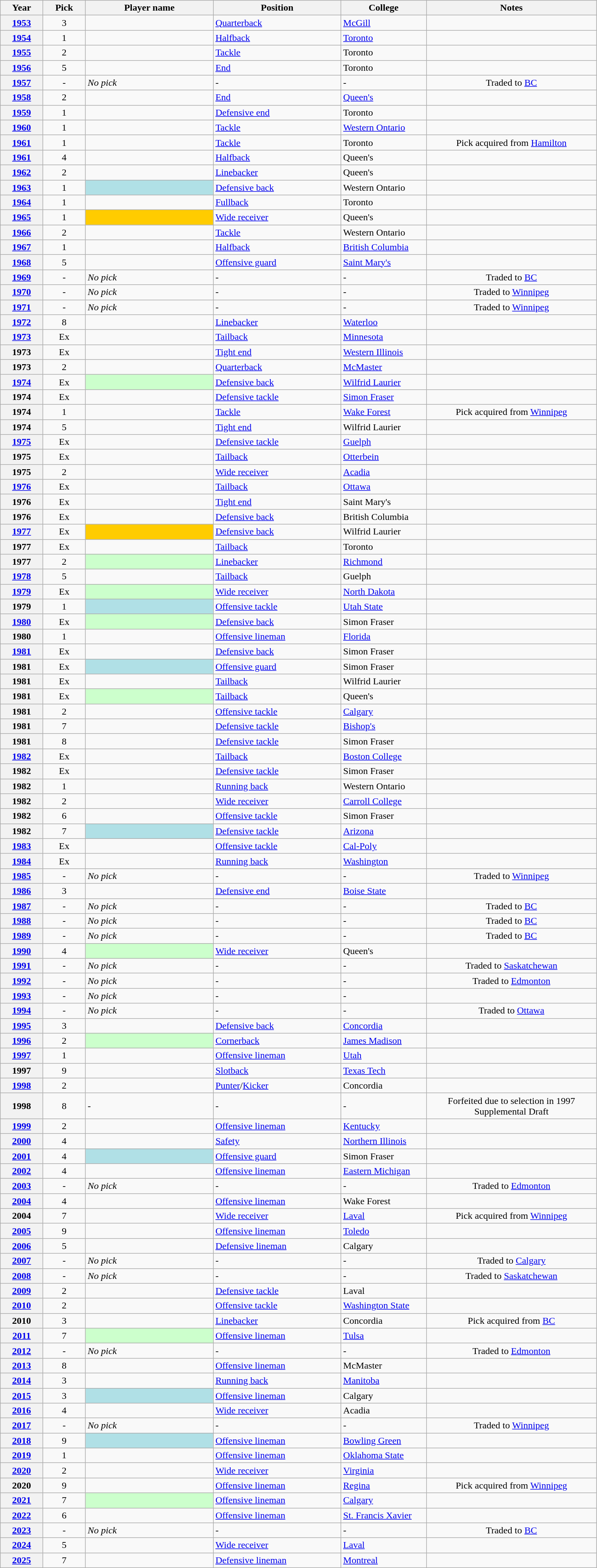<table class="wikitable sortable" width="80%">
<tr>
<th width="5%">Year</th>
<th width="5%">Pick</th>
<th width="15%">Player name</th>
<th width="15%">Position</th>
<th width="10%">College</th>
<th class="unsortable" width="20%">Notes</th>
</tr>
<tr>
<th align="center"><a href='#'>1953</a></th>
<td align="center">3</td>
<td></td>
<td><a href='#'>Quarterback</a></td>
<td><a href='#'>McGill</a></td>
<td align="center"></td>
</tr>
<tr>
<th align="center"><a href='#'>1954</a></th>
<td align="center">1</td>
<td></td>
<td><a href='#'>Halfback</a></td>
<td><a href='#'>Toronto</a></td>
<td align="center"></td>
</tr>
<tr>
<th align="center"><a href='#'>1955</a></th>
<td align="center">2</td>
<td></td>
<td><a href='#'>Tackle</a></td>
<td>Toronto</td>
<td align="center"></td>
</tr>
<tr>
<th align="center"><a href='#'>1956</a></th>
<td align="center">5</td>
<td></td>
<td><a href='#'>End</a></td>
<td>Toronto</td>
<td align="center"></td>
</tr>
<tr>
<th align="center"><a href='#'>1957</a></th>
<td align="center">-</td>
<td><em>No pick</em></td>
<td>-</td>
<td>-</td>
<td align="center">Traded to <a href='#'>BC</a></td>
</tr>
<tr>
<th align="center"><a href='#'>1958</a></th>
<td align="center">2</td>
<td></td>
<td><a href='#'>End</a></td>
<td><a href='#'>Queen's</a></td>
<td align="center"></td>
</tr>
<tr>
<th align="center"><a href='#'>1959</a></th>
<td align="center">1</td>
<td></td>
<td><a href='#'>Defensive end</a></td>
<td>Toronto</td>
<td align="center"></td>
</tr>
<tr>
<th align="center"><a href='#'>1960</a></th>
<td align="center">1</td>
<td></td>
<td><a href='#'>Tackle</a></td>
<td><a href='#'>Western Ontario</a></td>
<td align="center"></td>
</tr>
<tr>
<th align="center"><a href='#'>1961</a></th>
<td align="center">1</td>
<td></td>
<td><a href='#'>Tackle</a></td>
<td>Toronto</td>
<td align="center">Pick acquired from <a href='#'>Hamilton</a></td>
</tr>
<tr>
<th align="center"><a href='#'>1961</a></th>
<td align="center">4</td>
<td></td>
<td><a href='#'>Halfback</a></td>
<td>Queen's</td>
<td align="center"></td>
</tr>
<tr>
<th align="center"><a href='#'>1962</a></th>
<td align="center">2</td>
<td></td>
<td><a href='#'>Linebacker</a></td>
<td>Queen's</td>
<td align="center"></td>
</tr>
<tr>
<th align="center"><a href='#'>1963</a></th>
<td align="center">1</td>
<td style="background-color:#B0E0E6"></td>
<td><a href='#'>Defensive back</a></td>
<td>Western Ontario</td>
<td align="center"></td>
</tr>
<tr>
<th align="center"><a href='#'>1964</a></th>
<td align="center">1</td>
<td></td>
<td><a href='#'>Fullback</a></td>
<td>Toronto</td>
<td align="center"></td>
</tr>
<tr>
<th align="center"><a href='#'>1965</a></th>
<td align="center">1</td>
<td style="background-color:#FFCC00"></td>
<td><a href='#'>Wide receiver</a></td>
<td>Queen's</td>
<td align="center"></td>
</tr>
<tr>
<th align="center"><a href='#'>1966</a></th>
<td align="center">2</td>
<td></td>
<td><a href='#'>Tackle</a></td>
<td>Western Ontario</td>
<td align="center"></td>
</tr>
<tr>
<th align="center"><a href='#'>1967</a></th>
<td align="center">1</td>
<td></td>
<td><a href='#'>Halfback</a></td>
<td><a href='#'>British Columbia</a></td>
<td align="center"></td>
</tr>
<tr>
<th align="center"><a href='#'>1968</a></th>
<td align="center">5</td>
<td></td>
<td><a href='#'>Offensive guard</a></td>
<td><a href='#'>Saint Mary's</a></td>
<td align="center"></td>
</tr>
<tr>
<th align="center"><a href='#'>1969</a></th>
<td align="center">-</td>
<td><em>No pick</em></td>
<td>-</td>
<td>-</td>
<td align="center">Traded to <a href='#'>BC</a></td>
</tr>
<tr>
<th align="center"><a href='#'>1970</a></th>
<td align="center">-</td>
<td><em>No pick</em></td>
<td>-</td>
<td>-</td>
<td align="center">Traded to <a href='#'>Winnipeg</a></td>
</tr>
<tr>
<th align="center"><a href='#'>1971</a></th>
<td align="center">-</td>
<td><em>No pick</em></td>
<td>-</td>
<td>-</td>
<td align="center">Traded to <a href='#'>Winnipeg</a></td>
</tr>
<tr>
<th align="center"><a href='#'>1972</a></th>
<td align="center">8</td>
<td></td>
<td><a href='#'>Linebacker</a></td>
<td><a href='#'>Waterloo</a></td>
<td align="center"></td>
</tr>
<tr>
<th align="center"><a href='#'>1973</a></th>
<td align="center">Ex</td>
<td></td>
<td><a href='#'>Tailback</a></td>
<td><a href='#'>Minnesota</a></td>
<td align="center"></td>
</tr>
<tr>
<th align="center">1973</th>
<td align="center">Ex</td>
<td></td>
<td><a href='#'>Tight end</a></td>
<td><a href='#'>Western Illinois</a></td>
<td align="center"></td>
</tr>
<tr>
<th align="center">1973</th>
<td align="center">2</td>
<td></td>
<td><a href='#'>Quarterback</a></td>
<td><a href='#'>McMaster</a></td>
<td align="center"></td>
</tr>
<tr>
<th align="center"><a href='#'>1974</a></th>
<td align="center">Ex</td>
<td style="background-color:#CCFFCC"></td>
<td><a href='#'>Defensive back</a></td>
<td><a href='#'>Wilfrid Laurier</a></td>
<td align="center"></td>
</tr>
<tr>
<th align="center">1974</th>
<td align="center">Ex</td>
<td></td>
<td><a href='#'>Defensive tackle</a></td>
<td><a href='#'>Simon Fraser</a></td>
<td align="center"></td>
</tr>
<tr>
<th align="center">1974</th>
<td align="center">1</td>
<td></td>
<td><a href='#'>Tackle</a></td>
<td><a href='#'>Wake Forest</a></td>
<td align="center">Pick acquired from <a href='#'>Winnipeg</a></td>
</tr>
<tr>
<th align="center">1974</th>
<td align="center">5</td>
<td></td>
<td><a href='#'>Tight end</a></td>
<td>Wilfrid Laurier</td>
<td align="center"></td>
</tr>
<tr>
<th align="center"><a href='#'>1975</a></th>
<td align="center">Ex</td>
<td></td>
<td><a href='#'>Defensive tackle</a></td>
<td><a href='#'>Guelph</a></td>
<td align="center"></td>
</tr>
<tr>
<th align="center">1975</th>
<td align="center">Ex</td>
<td></td>
<td><a href='#'>Tailback</a></td>
<td><a href='#'>Otterbein</a></td>
<td align="center"></td>
</tr>
<tr>
<th align="center">1975</th>
<td align="center">2</td>
<td></td>
<td><a href='#'>Wide receiver</a></td>
<td><a href='#'>Acadia</a></td>
<td align="center"></td>
</tr>
<tr>
<th align="center"><a href='#'>1976</a></th>
<td align="center">Ex</td>
<td></td>
<td><a href='#'>Tailback</a></td>
<td><a href='#'>Ottawa</a></td>
<td align="center"></td>
</tr>
<tr>
<th align="center">1976</th>
<td align="center">Ex</td>
<td></td>
<td><a href='#'>Tight end</a></td>
<td>Saint Mary's</td>
<td align="center"></td>
</tr>
<tr>
<th align="center">1976</th>
<td align="center">Ex</td>
<td></td>
<td><a href='#'>Defensive back</a></td>
<td>British Columbia</td>
<td align="center"></td>
</tr>
<tr>
<th align="center"><a href='#'>1977</a></th>
<td align="center">Ex</td>
<td style="background-color:#FFCC00"></td>
<td><a href='#'>Defensive back</a></td>
<td>Wilfrid Laurier</td>
<td align="center"></td>
</tr>
<tr>
<th align="center">1977</th>
<td align="center">Ex</td>
<td></td>
<td><a href='#'>Tailback</a></td>
<td>Toronto</td>
<td align="center"></td>
</tr>
<tr>
<th align="center">1977</th>
<td align="center">2</td>
<td style="background-color:#CCFFCC"></td>
<td><a href='#'>Linebacker</a></td>
<td><a href='#'>Richmond</a></td>
<td align="center"></td>
</tr>
<tr>
<th align="center"><a href='#'>1978</a></th>
<td align="center">5</td>
<td></td>
<td><a href='#'>Tailback</a></td>
<td>Guelph</td>
<td align="center"></td>
</tr>
<tr>
<th align="center"><a href='#'>1979</a></th>
<td align="center">Ex</td>
<td style="background-color:#CCFFCC"></td>
<td><a href='#'>Wide receiver</a></td>
<td><a href='#'>North Dakota</a></td>
<td align="center"></td>
</tr>
<tr>
<th align="center">1979</th>
<td align="center">1</td>
<td style="background-color:#B0E0E6"></td>
<td><a href='#'>Offensive tackle</a></td>
<td><a href='#'>Utah State</a></td>
<td align="center"></td>
</tr>
<tr>
<th align="center"><a href='#'>1980</a></th>
<td align="center">Ex</td>
<td style="background-color:#CCFFCC"></td>
<td><a href='#'>Defensive back</a></td>
<td>Simon Fraser</td>
<td align="center"></td>
</tr>
<tr>
<th align="center">1980</th>
<td align="center">1</td>
<td></td>
<td><a href='#'>Offensive lineman</a></td>
<td><a href='#'>Florida</a></td>
<td align="center"></td>
</tr>
<tr>
<th align="center"><a href='#'>1981</a></th>
<td align="center">Ex</td>
<td></td>
<td><a href='#'>Defensive back</a></td>
<td>Simon Fraser</td>
<td align="center"></td>
</tr>
<tr>
<th align="center">1981</th>
<td align="center">Ex</td>
<td style="background-color:#B0E0E6"></td>
<td><a href='#'>Offensive guard</a></td>
<td>Simon Fraser</td>
<td align="center"></td>
</tr>
<tr>
<th align="center">1981</th>
<td align="center">Ex</td>
<td></td>
<td><a href='#'>Tailback</a></td>
<td>Wilfrid Laurier</td>
<td align="center"></td>
</tr>
<tr>
<th align="center">1981</th>
<td align="center">Ex</td>
<td style="background-color:#CCFFCC"></td>
<td><a href='#'>Tailback</a></td>
<td>Queen's</td>
<td align="center"></td>
</tr>
<tr>
<th align="center">1981</th>
<td align="center">2</td>
<td></td>
<td><a href='#'>Offensive tackle</a></td>
<td><a href='#'>Calgary</a></td>
<td align="center"></td>
</tr>
<tr>
<th align="center">1981</th>
<td align="center">7</td>
<td></td>
<td><a href='#'>Defensive tackle</a></td>
<td><a href='#'>Bishop's</a></td>
<td align="center"></td>
</tr>
<tr>
<th align="center">1981</th>
<td align="center">8</td>
<td></td>
<td><a href='#'>Defensive tackle</a></td>
<td>Simon Fraser</td>
<td align="center"></td>
</tr>
<tr>
<th align="center"><a href='#'>1982</a></th>
<td align="center">Ex</td>
<td></td>
<td><a href='#'>Tailback</a></td>
<td><a href='#'>Boston College</a></td>
<td align="center"></td>
</tr>
<tr>
<th align="center">1982</th>
<td align="center">Ex</td>
<td></td>
<td><a href='#'>Defensive tackle</a></td>
<td>Simon Fraser</td>
<td align="center"></td>
</tr>
<tr>
<th align="center">1982</th>
<td align="center">1</td>
<td></td>
<td><a href='#'>Running back</a></td>
<td>Western Ontario</td>
<td align="center"></td>
</tr>
<tr>
<th align="center">1982</th>
<td align="center">2</td>
<td></td>
<td><a href='#'>Wide receiver</a></td>
<td><a href='#'>Carroll College</a></td>
<td align="center"></td>
</tr>
<tr>
<th align="center">1982</th>
<td align="center">6</td>
<td></td>
<td><a href='#'>Offensive tackle</a></td>
<td>Simon Fraser</td>
<td align="center"></td>
</tr>
<tr>
<th align="center">1982</th>
<td align="center">7</td>
<td style="background-color:#B0E0E6"></td>
<td><a href='#'>Defensive tackle</a></td>
<td><a href='#'>Arizona</a></td>
<td align="center"></td>
</tr>
<tr>
<th align="center"><a href='#'>1983</a></th>
<td align="center">Ex</td>
<td></td>
<td><a href='#'>Offensive tackle</a></td>
<td><a href='#'>Cal-Poly</a></td>
<td align="center"></td>
</tr>
<tr>
<th align="center"><a href='#'>1984</a></th>
<td align="center">Ex</td>
<td></td>
<td><a href='#'>Running back</a></td>
<td><a href='#'>Washington</a></td>
<td align="center"></td>
</tr>
<tr>
<th align="center"><a href='#'>1985</a></th>
<td align="center">-</td>
<td><em>No pick</em></td>
<td>-</td>
<td>-</td>
<td align="center">Traded to <a href='#'>Winnipeg</a></td>
</tr>
<tr>
<th align="center"><a href='#'>1986</a></th>
<td align="center">3</td>
<td></td>
<td><a href='#'>Defensive end</a></td>
<td><a href='#'>Boise State</a></td>
<td align="center"></td>
</tr>
<tr>
<th align="center"><a href='#'>1987</a></th>
<td align="center">-</td>
<td><em>No pick</em></td>
<td>-</td>
<td>-</td>
<td align="center">Traded to <a href='#'>BC</a></td>
</tr>
<tr>
<th align="center"><a href='#'>1988</a></th>
<td align="center">-</td>
<td><em>No pick</em></td>
<td>-</td>
<td>-</td>
<td align="center">Traded to <a href='#'>BC</a></td>
</tr>
<tr>
<th align="center"><a href='#'>1989</a></th>
<td align="center">-</td>
<td><em>No pick</em></td>
<td>-</td>
<td>-</td>
<td align="center">Traded to <a href='#'>BC</a></td>
</tr>
<tr>
<th align="center"><a href='#'>1990</a></th>
<td align="center">4</td>
<td style="background-color:#CCFFCC"></td>
<td><a href='#'>Wide receiver</a></td>
<td>Queen's</td>
<td align="center"></td>
</tr>
<tr>
<th align="center"><a href='#'>1991</a></th>
<td align="center">-</td>
<td><em>No pick</em></td>
<td>-</td>
<td>-</td>
<td align="center">Traded to <a href='#'>Saskatchewan</a></td>
</tr>
<tr>
<th align="center"><a href='#'>1992</a></th>
<td align="center">-</td>
<td><em>No pick</em></td>
<td>-</td>
<td>-</td>
<td align="center">Traded to <a href='#'>Edmonton</a></td>
</tr>
<tr>
<th align="center"><a href='#'>1993</a></th>
<td align="center">-</td>
<td><em>No pick</em></td>
<td>-</td>
<td>-</td>
<td align="center"></td>
</tr>
<tr>
<th align="center"><a href='#'>1994</a></th>
<td align="center">-</td>
<td><em>No pick</em></td>
<td>-</td>
<td>-</td>
<td align="center">Traded to <a href='#'>Ottawa</a></td>
</tr>
<tr>
<th align="center"><a href='#'>1995</a></th>
<td align="center">3</td>
<td></td>
<td><a href='#'>Defensive back</a></td>
<td><a href='#'>Concordia</a></td>
<td align="center"></td>
</tr>
<tr>
<th align="center"><a href='#'>1996</a></th>
<td align="center">2</td>
<td style="background-color:#CCFFCC"></td>
<td><a href='#'>Cornerback</a></td>
<td><a href='#'>James Madison</a></td>
<td align="center"></td>
</tr>
<tr>
<th align="center"><a href='#'>1997</a></th>
<td align="center">1</td>
<td></td>
<td><a href='#'>Offensive lineman</a></td>
<td><a href='#'>Utah</a></td>
<td align="center"></td>
</tr>
<tr>
<th align="center">1997</th>
<td align="center">9</td>
<td></td>
<td><a href='#'>Slotback</a></td>
<td><a href='#'>Texas Tech</a></td>
<td align="center"></td>
</tr>
<tr>
<th align="center"><a href='#'>1998</a></th>
<td align="center">2</td>
<td></td>
<td><a href='#'>Punter</a>/<a href='#'>Kicker</a></td>
<td>Concordia</td>
<td align="center"></td>
</tr>
<tr>
<th align="center">1998</th>
<td align="center">8</td>
<td>-</td>
<td>-</td>
<td>-</td>
<td align="center">Forfeited due to selection in 1997 Supplemental Draft</td>
</tr>
<tr>
<th align="center"><a href='#'>1999</a></th>
<td align="center">2</td>
<td></td>
<td><a href='#'>Offensive lineman</a></td>
<td><a href='#'>Kentucky</a></td>
<td align="center"></td>
</tr>
<tr>
<th align="center"><a href='#'>2000</a></th>
<td align="center">4</td>
<td></td>
<td><a href='#'>Safety</a></td>
<td><a href='#'>Northern Illinois</a></td>
<td align="center"></td>
</tr>
<tr>
<th align="center"><a href='#'>2001</a></th>
<td align="center">4</td>
<td style="background-color:#B0E0E6"></td>
<td><a href='#'>Offensive guard</a></td>
<td>Simon Fraser</td>
<td align="center"></td>
</tr>
<tr>
<th align="center"><a href='#'>2002</a></th>
<td align="center">4</td>
<td></td>
<td><a href='#'>Offensive lineman</a></td>
<td><a href='#'>Eastern Michigan</a></td>
<td align="center"></td>
</tr>
<tr>
<th align="center"><a href='#'>2003</a></th>
<td align="center">-</td>
<td><em>No pick</em></td>
<td>-</td>
<td>-</td>
<td align="center">Traded to <a href='#'>Edmonton</a></td>
</tr>
<tr>
<th align="center"><a href='#'>2004</a></th>
<td align="center">4</td>
<td></td>
<td><a href='#'>Offensive lineman</a></td>
<td>Wake Forest</td>
<td align="center"></td>
</tr>
<tr>
<th align="center">2004</th>
<td align="center">7</td>
<td></td>
<td><a href='#'>Wide receiver</a></td>
<td><a href='#'>Laval</a></td>
<td align="center">Pick acquired from <a href='#'>Winnipeg</a></td>
</tr>
<tr>
<th align="center"><a href='#'>2005</a></th>
<td align="center">9</td>
<td></td>
<td><a href='#'>Offensive lineman</a></td>
<td><a href='#'>Toledo</a></td>
<td align="center"></td>
</tr>
<tr>
<th align="center"><a href='#'>2006</a></th>
<td align="center">5</td>
<td></td>
<td><a href='#'>Defensive lineman</a></td>
<td>Calgary</td>
<td align="center"></td>
</tr>
<tr>
<th align="center"><a href='#'>2007</a></th>
<td align="center">-</td>
<td><em>No pick</em></td>
<td>-</td>
<td>-</td>
<td align="center">Traded to <a href='#'>Calgary</a></td>
</tr>
<tr>
<th align="center"><a href='#'>2008</a></th>
<td align="center">-</td>
<td><em>No pick</em></td>
<td>-</td>
<td>-</td>
<td align="center">Traded to <a href='#'>Saskatchewan</a></td>
</tr>
<tr>
<th align="center"><a href='#'>2009</a></th>
<td align="center">2</td>
<td></td>
<td><a href='#'>Defensive tackle</a></td>
<td>Laval</td>
<td align="center"></td>
</tr>
<tr>
<th align="center"><a href='#'>2010</a></th>
<td align="center">2</td>
<td></td>
<td><a href='#'>Offensive tackle</a></td>
<td><a href='#'>Washington State</a></td>
<td align="center"></td>
</tr>
<tr>
<th align="center">2010</th>
<td align="center">3</td>
<td></td>
<td><a href='#'>Linebacker</a></td>
<td>Concordia</td>
<td align="center">Pick acquired from <a href='#'>BC</a></td>
</tr>
<tr>
<th align="center"><a href='#'>2011</a></th>
<td align="center">7</td>
<td style="background-color:#CCFFCC"></td>
<td><a href='#'>Offensive lineman</a></td>
<td><a href='#'>Tulsa</a></td>
<td align="center"></td>
</tr>
<tr>
<th align="center"><a href='#'>2012</a></th>
<td align="center">-</td>
<td><em>No pick</em></td>
<td>-</td>
<td>-</td>
<td align="center">Traded to <a href='#'>Edmonton</a></td>
</tr>
<tr>
<th align="center"><a href='#'>2013</a></th>
<td align="center">8</td>
<td></td>
<td><a href='#'>Offensive lineman</a></td>
<td>McMaster</td>
<td align="center"></td>
</tr>
<tr>
<th align="center"><a href='#'>2014</a></th>
<td align="center">3</td>
<td></td>
<td><a href='#'>Running back</a></td>
<td><a href='#'>Manitoba</a></td>
<td align="center"></td>
</tr>
<tr>
<th align="center"><a href='#'>2015</a></th>
<td align="center">3</td>
<td style="background-color:#B0E0E6"></td>
<td><a href='#'>Offensive lineman</a></td>
<td>Calgary</td>
<td align="center"></td>
</tr>
<tr>
<th align="center"><a href='#'>2016</a></th>
<td align="center">4</td>
<td></td>
<td><a href='#'>Wide receiver</a></td>
<td>Acadia</td>
<td align="center"></td>
</tr>
<tr>
<th align="center"><a href='#'>2017</a></th>
<td align="center">-</td>
<td><em>No pick</em></td>
<td>-</td>
<td>-</td>
<td align="center">Traded to <a href='#'>Winnipeg</a></td>
</tr>
<tr>
<th align="center"><a href='#'>2018</a></th>
<td align="center">9</td>
<td style="background-color:#B0E0E6"></td>
<td><a href='#'>Offensive lineman</a></td>
<td><a href='#'>Bowling Green</a></td>
<td align="center"></td>
</tr>
<tr>
<th align="center"><a href='#'>2019</a></th>
<td align="center">1</td>
<td></td>
<td><a href='#'>Offensive lineman</a></td>
<td><a href='#'>Oklahoma State</a></td>
<td align="center"></td>
</tr>
<tr>
<th align="center"><a href='#'>2020</a></th>
<td align="center">2</td>
<td></td>
<td><a href='#'>Wide receiver</a></td>
<td><a href='#'>Virginia</a></td>
<td align="center"></td>
</tr>
<tr>
<th align="center">2020</th>
<td align="center">9</td>
<td></td>
<td><a href='#'>Offensive lineman</a></td>
<td><a href='#'>Regina</a></td>
<td align="center">Pick acquired from <a href='#'>Winnipeg</a></td>
</tr>
<tr>
<th align="center"><a href='#'>2021</a></th>
<td align="center">7</td>
<td style="background-color:#CCFFCC"></td>
<td><a href='#'>Offensive lineman</a></td>
<td><a href='#'>Calgary</a></td>
<td align="center"></td>
</tr>
<tr>
<th align="center"><a href='#'>2022</a></th>
<td align="center">6</td>
<td></td>
<td><a href='#'>Offensive lineman</a></td>
<td><a href='#'>St. Francis Xavier</a></td>
<td align="center"></td>
</tr>
<tr>
<th align="center"><a href='#'>2023</a></th>
<td align="center">-</td>
<td><em>No pick</em></td>
<td>-</td>
<td>-</td>
<td align="center">Traded to <a href='#'>BC</a></td>
</tr>
<tr>
<th align="center"><a href='#'>2024</a></th>
<td align="center">5</td>
<td></td>
<td><a href='#'>Wide receiver</a></td>
<td><a href='#'>Laval</a></td>
<td align="center"></td>
</tr>
<tr>
<th align="center"><a href='#'>2025</a></th>
<td align="center">7</td>
<td></td>
<td><a href='#'>Defensive lineman</a></td>
<td><a href='#'>Montreal</a></td>
<td align="center"></td>
</tr>
</table>
